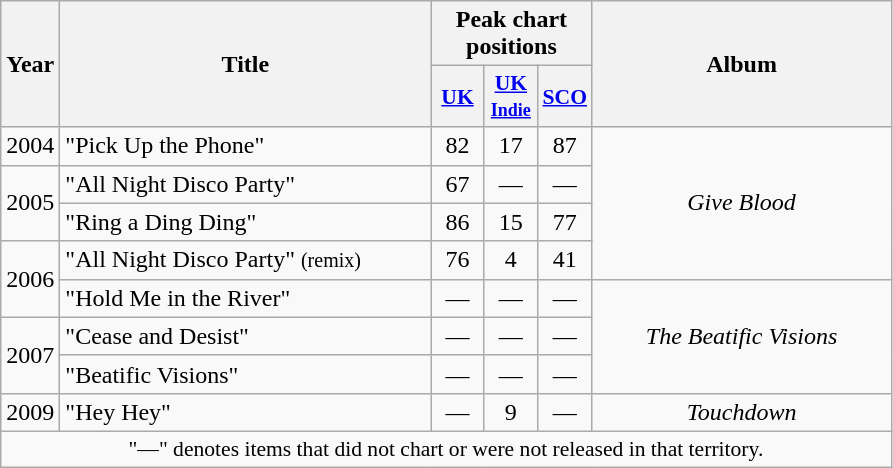<table class="wikitable" style="text-align:center;">
<tr>
<th rowspan="2" style="width:2em;">Year</th>
<th rowspan="2" style="width:15em;">Title</th>
<th colspan="3">Peak chart positions</th>
<th rowspan="2" style="width:12em;">Album</th>
</tr>
<tr>
<th style="width:2em;font-size:90%;"><a href='#'>UK</a><br></th>
<th style="width:2em;font-size:90%;"><a href='#'>UK<br><small>Indie</small></a><br></th>
<th style="width:2em;font-size:90%;"><a href='#'>SCO</a><br></th>
</tr>
<tr>
<td>2004</td>
<td style="text-align:left;">"Pick Up the Phone"</td>
<td>82</td>
<td>17</td>
<td>87</td>
<td rowspan="4"><em>Give Blood</em></td>
</tr>
<tr>
<td rowspan="2">2005</td>
<td style="text-align:left;">"All Night Disco Party"</td>
<td>67</td>
<td>—</td>
<td>—</td>
</tr>
<tr>
<td style="text-align:left;">"Ring a Ding Ding"</td>
<td>86</td>
<td>15</td>
<td>77</td>
</tr>
<tr>
<td rowspan="2">2006</td>
<td style="text-align:left;">"All Night Disco Party" <small>(remix)</small></td>
<td>76</td>
<td>4</td>
<td>41</td>
</tr>
<tr>
<td style="text-align:left;">"Hold Me in the River"</td>
<td>—</td>
<td>—</td>
<td>—</td>
<td rowspan="3"><em>The Beatific Visions</em></td>
</tr>
<tr>
<td rowspan="2">2007</td>
<td style="text-align:left;">"Cease and Desist"</td>
<td>—</td>
<td>—</td>
<td>—</td>
</tr>
<tr>
<td style="text-align:left;">"Beatific Visions"</td>
<td>—</td>
<td>—</td>
<td>—</td>
</tr>
<tr>
<td>2009</td>
<td style="text-align:left;">"Hey Hey"</td>
<td>—</td>
<td>9</td>
<td>—</td>
<td><em>Touchdown</em></td>
</tr>
<tr>
<td colspan="15" style="font-size:90%">"—" denotes items that did not chart or were not released in that territory.</td>
</tr>
</table>
